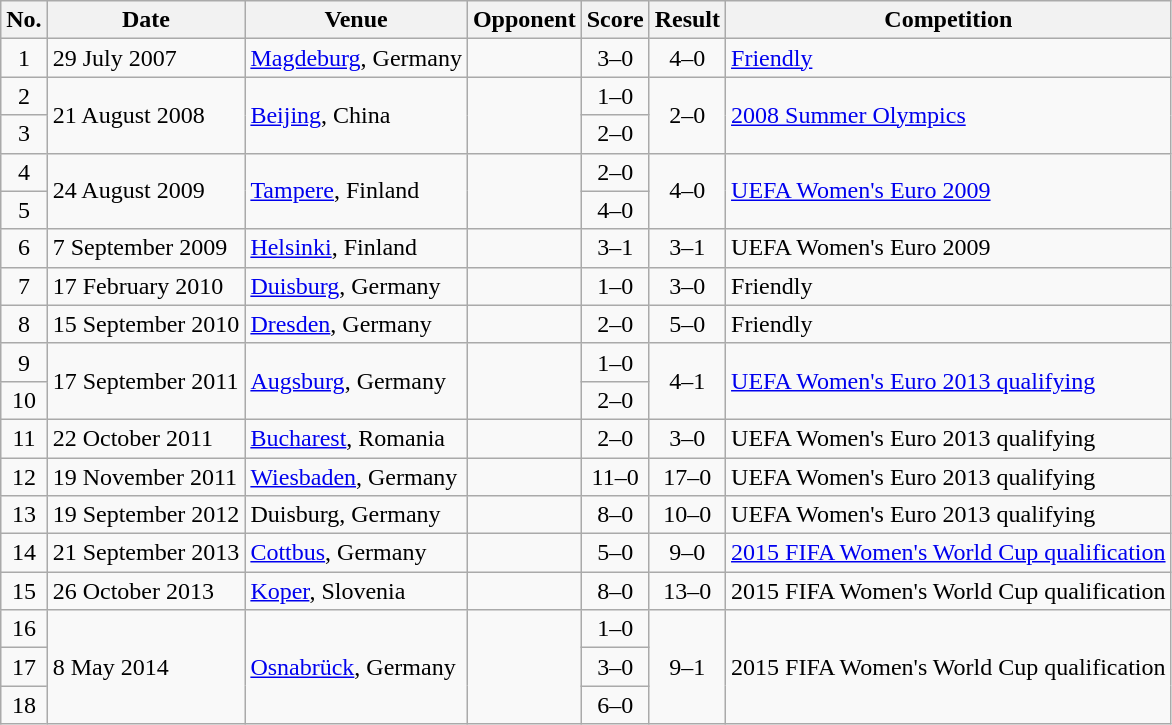<table class="wikitable sortable">
<tr>
<th scope="col">No.</th>
<th scope="col">Date</th>
<th scope="col">Venue</th>
<th scope="col">Opponent</th>
<th scope="col">Score</th>
<th scope="col">Result</th>
<th scope="col">Competition</th>
</tr>
<tr>
<td align="center">1</td>
<td>29 July 2007</td>
<td><a href='#'>Magdeburg</a>, Germany</td>
<td></td>
<td align="center">3–0</td>
<td align="center">4–0</td>
<td><a href='#'>Friendly</a></td>
</tr>
<tr>
<td align="center">2</td>
<td rowspan="2">21 August 2008</td>
<td rowspan="2"><a href='#'>Beijing</a>, China</td>
<td rowspan="2"></td>
<td align="center">1–0</td>
<td rowspan="2" style="text-align:center">2–0</td>
<td rowspan="2"><a href='#'>2008 Summer Olympics</a></td>
</tr>
<tr>
<td align="center">3</td>
<td align="center">2–0</td>
</tr>
<tr>
<td align="center">4</td>
<td rowspan="2">24 August 2009</td>
<td rowspan="2"><a href='#'>Tampere</a>, Finland</td>
<td rowspan="2"></td>
<td align="center">2–0</td>
<td rowspan="2" style="text-align:center">4–0</td>
<td rowspan="2"><a href='#'>UEFA Women's Euro 2009</a></td>
</tr>
<tr>
<td align="center">5</td>
<td align="center">4–0</td>
</tr>
<tr>
<td align="center">6</td>
<td>7 September 2009</td>
<td><a href='#'>Helsinki</a>, Finland</td>
<td></td>
<td align="center">3–1</td>
<td align="center">3–1</td>
<td>UEFA Women's Euro 2009</td>
</tr>
<tr>
<td align="center">7</td>
<td>17 February 2010</td>
<td><a href='#'>Duisburg</a>, Germany</td>
<td></td>
<td align="center">1–0</td>
<td align="center">3–0</td>
<td>Friendly</td>
</tr>
<tr>
<td align="center">8</td>
<td>15 September 2010</td>
<td><a href='#'>Dresden</a>, Germany</td>
<td></td>
<td align="center">2–0</td>
<td align="center">5–0</td>
<td>Friendly</td>
</tr>
<tr>
<td align="center">9</td>
<td rowspan="2">17 September 2011</td>
<td rowspan="2"><a href='#'>Augsburg</a>, Germany</td>
<td rowspan="2"></td>
<td align="center">1–0</td>
<td rowspan="2" style="text-align:center">4–1</td>
<td rowspan="2"><a href='#'>UEFA Women's Euro 2013 qualifying</a></td>
</tr>
<tr>
<td align="center">10</td>
<td align="center">2–0</td>
</tr>
<tr>
<td align="center">11</td>
<td>22 October 2011</td>
<td><a href='#'>Bucharest</a>, Romania</td>
<td></td>
<td align="center">2–0</td>
<td align="center">3–0</td>
<td>UEFA Women's Euro 2013 qualifying</td>
</tr>
<tr>
<td align="center">12</td>
<td>19 November 2011</td>
<td><a href='#'>Wiesbaden</a>, Germany</td>
<td></td>
<td align="center">11–0</td>
<td align="center">17–0</td>
<td>UEFA Women's Euro 2013 qualifying</td>
</tr>
<tr>
<td align="center">13</td>
<td>19 September 2012</td>
<td>Duisburg, Germany</td>
<td></td>
<td align="center">8–0</td>
<td align="center">10–0</td>
<td>UEFA Women's Euro 2013 qualifying</td>
</tr>
<tr>
<td align="center">14</td>
<td>21 September 2013</td>
<td><a href='#'>Cottbus</a>, Germany</td>
<td></td>
<td align="center">5–0</td>
<td align="center">9–0</td>
<td><a href='#'>2015 FIFA Women's World Cup qualification</a></td>
</tr>
<tr>
<td align="center">15</td>
<td>26 October 2013</td>
<td><a href='#'>Koper</a>, Slovenia</td>
<td></td>
<td align="center">8–0</td>
<td align="center">13–0</td>
<td>2015 FIFA Women's World Cup qualification</td>
</tr>
<tr>
<td align="center">16</td>
<td rowspan="3">8 May 2014</td>
<td rowspan="3"><a href='#'>Osnabrück</a>, Germany</td>
<td rowspan="3"></td>
<td align="center">1–0</td>
<td rowspan="3" style="text-align:center">9–1</td>
<td rowspan="3">2015 FIFA Women's World Cup qualification</td>
</tr>
<tr>
<td align="center">17</td>
<td align="center">3–0</td>
</tr>
<tr>
<td align="center">18</td>
<td align="center">6–0</td>
</tr>
</table>
